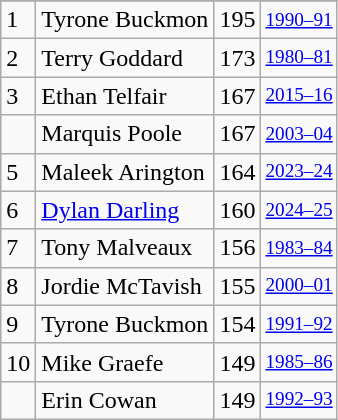<table class="wikitable">
<tr>
</tr>
<tr>
<td>1</td>
<td>Tyrone Buckmon</td>
<td>195</td>
<td style="font-size:80%;"><a href='#'>1990–91</a></td>
</tr>
<tr>
<td>2</td>
<td>Terry Goddard</td>
<td>173</td>
<td style="font-size:80%;"><a href='#'>1980–81</a></td>
</tr>
<tr>
<td>3</td>
<td>Ethan Telfair</td>
<td>167</td>
<td style="font-size:80%;"><a href='#'>2015–16</a></td>
</tr>
<tr>
<td></td>
<td>Marquis Poole</td>
<td>167</td>
<td style="font-size:80%;"><a href='#'>2003–04</a></td>
</tr>
<tr>
<td>5</td>
<td>Maleek Arington</td>
<td>164</td>
<td style="font-size:80%;"><a href='#'>2023–24</a></td>
</tr>
<tr>
<td>6</td>
<td><a href='#'>Dylan Darling</a></td>
<td>160</td>
<td style="font-size:80%;"><a href='#'>2024–25</a></td>
</tr>
<tr>
<td>7</td>
<td>Tony Malveaux</td>
<td>156</td>
<td style="font-size:80%;"><a href='#'>1983–84</a></td>
</tr>
<tr>
<td>8</td>
<td>Jordie McTavish</td>
<td>155</td>
<td style="font-size:80%;"><a href='#'>2000–01</a></td>
</tr>
<tr>
<td>9</td>
<td>Tyrone Buckmon</td>
<td>154</td>
<td style="font-size:80%;"><a href='#'>1991–92</a></td>
</tr>
<tr>
<td>10</td>
<td>Mike Graefe</td>
<td>149</td>
<td style="font-size:80%;"><a href='#'>1985–86</a></td>
</tr>
<tr>
<td></td>
<td>Erin Cowan</td>
<td>149</td>
<td style="font-size:80%;"><a href='#'>1992–93</a></td>
</tr>
</table>
